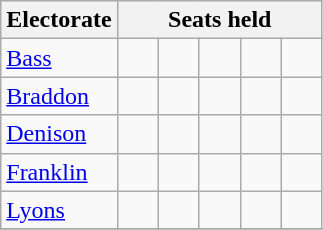<table class="wikitable">
<tr>
<th>Electorate</th>
<th colspan=5>Seats held</th>
</tr>
<tr>
<td><a href='#'>Bass</a></td>
<td width=20 > </td>
<td width=20 > </td>
<td width=20 > </td>
<td width=20 > </td>
<td width=20 > </td>
</tr>
<tr>
<td><a href='#'>Braddon</a></td>
<td width=20 > </td>
<td width=20 > </td>
<td width=20 > </td>
<td width=20 > </td>
<td width=20 > </td>
</tr>
<tr>
<td><a href='#'>Denison</a></td>
<td width=20 > </td>
<td width=20 > </td>
<td width=20 > </td>
<td width=20 > </td>
<td width=20 > </td>
</tr>
<tr>
<td><a href='#'>Franklin</a></td>
<td width=20 > </td>
<td width=20 > </td>
<td width=20 > </td>
<td width=20 > </td>
<td width=20 > </td>
</tr>
<tr>
<td><a href='#'>Lyons</a></td>
<td width=20 > </td>
<td width=20 > </td>
<td width=20 > </td>
<td width=20 > </td>
<td width=20 > </td>
</tr>
<tr>
</tr>
</table>
